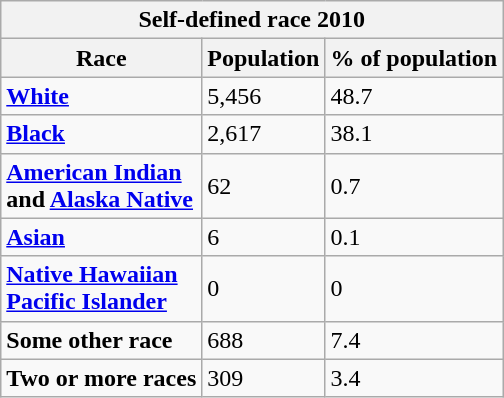<table class="wikitable">
<tr>
<th colspan=3>Self-defined race 2010</th>
</tr>
<tr>
<th>Race</th>
<th>Population</th>
<th>% of population</th>
</tr>
<tr>
<td><strong><a href='#'>White</a></strong></td>
<td>5,456</td>
<td>48.7</td>
</tr>
<tr>
<td><strong><a href='#'>Black</a></strong></td>
<td>2,617</td>
<td>38.1</td>
</tr>
<tr>
<td><strong><a href='#'>American Indian</a> <br>and <a href='#'>Alaska Native</a></strong></td>
<td>62</td>
<td>0.7</td>
</tr>
<tr>
<td><strong><a href='#'>Asian</a></strong></td>
<td>6</td>
<td>0.1</td>
</tr>
<tr>
<td><strong><a href='#'>Native Hawaiian</a><br><a href='#'>Pacific Islander</a></strong></td>
<td>0</td>
<td>0</td>
</tr>
<tr>
<td><strong>Some other race</strong></td>
<td>688</td>
<td>7.4</td>
</tr>
<tr>
<td><strong>Two or more races</strong></td>
<td>309</td>
<td>3.4</td>
</tr>
</table>
